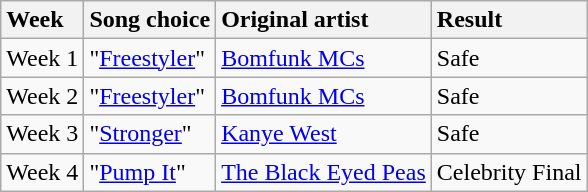<table class="wikitable">
<tr>
<th style="text-align:left">Week</th>
<th style="text-align:left">Song choice</th>
<th style="text-align:left">Original artist</th>
<th style="text-align:left">Result</th>
</tr>
<tr>
<td>Week 1</td>
<td>"<a href='#'>Freestyler</a>"</td>
<td><a href='#'>Bomfunk MCs</a></td>
<td>Safe</td>
</tr>
<tr>
<td>Week 2</td>
<td>"<a href='#'>Freestyler</a>"</td>
<td><a href='#'>Bomfunk MCs</a></td>
<td>Safe</td>
</tr>
<tr>
<td>Week 3</td>
<td>"<a href='#'>Stronger</a>"</td>
<td><a href='#'>Kanye West</a></td>
<td>Safe</td>
</tr>
<tr>
<td>Week 4</td>
<td>"<a href='#'>Pump It</a>"</td>
<td><a href='#'>The Black Eyed Peas</a></td>
<td>Celebrity Final</td>
</tr>
</table>
